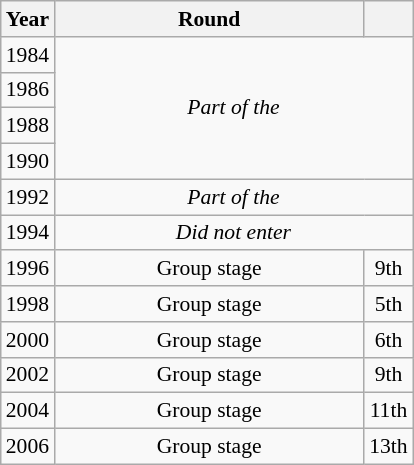<table class="wikitable" style="text-align: center; font-size:90%">
<tr>
<th>Year</th>
<th style="width:200px">Round</th>
<th></th>
</tr>
<tr>
<td>1984</td>
<td colspan="2" rowspan="4"><em>Part of the </em></td>
</tr>
<tr>
<td>1986</td>
</tr>
<tr>
<td>1988</td>
</tr>
<tr>
<td>1990</td>
</tr>
<tr>
<td>1992</td>
<td colspan="2"><em>Part of the </em></td>
</tr>
<tr>
<td>1994</td>
<td colspan="2"><em>Did not enter</em></td>
</tr>
<tr>
<td>1996</td>
<td>Group stage</td>
<td>9th</td>
</tr>
<tr>
<td>1998</td>
<td>Group stage</td>
<td>5th</td>
</tr>
<tr>
<td>2000</td>
<td>Group stage</td>
<td>6th</td>
</tr>
<tr>
<td>2002</td>
<td>Group stage</td>
<td>9th</td>
</tr>
<tr>
<td>2004</td>
<td>Group stage</td>
<td>11th</td>
</tr>
<tr>
<td>2006</td>
<td>Group stage</td>
<td>13th</td>
</tr>
</table>
